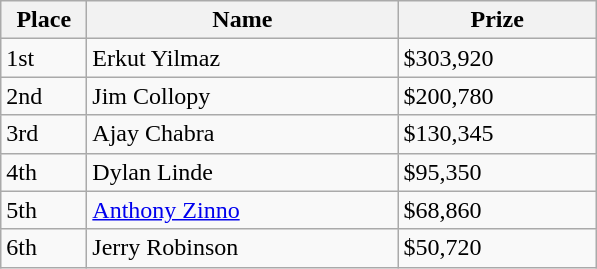<table class="wikitable">
<tr>
<th style="width:50px;">Place</th>
<th style="width:200px;">Name</th>
<th style="width:125px;">Prize</th>
</tr>
<tr>
<td>1st</td>
<td> Erkut Yilmaz</td>
<td>$303,920</td>
</tr>
<tr>
<td>2nd</td>
<td> Jim Collopy</td>
<td>$200,780</td>
</tr>
<tr>
<td>3rd</td>
<td> Ajay Chabra</td>
<td>$130,345</td>
</tr>
<tr>
<td>4th</td>
<td> Dylan Linde</td>
<td>$95,350</td>
</tr>
<tr>
<td>5th</td>
<td> <a href='#'>Anthony Zinno</a></td>
<td>$68,860</td>
</tr>
<tr>
<td>6th</td>
<td> Jerry Robinson</td>
<td>$50,720</td>
</tr>
</table>
